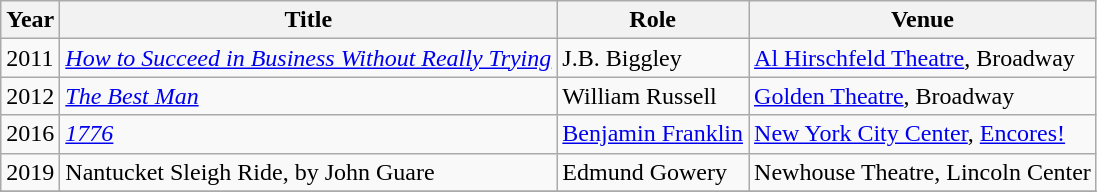<table class="wikitable sortable">
<tr>
<th>Year</th>
<th>Title</th>
<th>Role</th>
<th class="unsortable">Venue</th>
</tr>
<tr>
<td>2011</td>
<td><em><a href='#'>How to Succeed in Business Without Really Trying</a></em></td>
<td>J.B. Biggley</td>
<td><a href='#'>Al Hirschfeld Theatre</a>, Broadway</td>
</tr>
<tr>
<td>2012</td>
<td><em><a href='#'>The Best Man</a></em></td>
<td>William Russell</td>
<td><a href='#'>Golden Theatre</a>, Broadway</td>
</tr>
<tr>
<td>2016</td>
<td><a href='#'><em>1776</em></a></td>
<td><a href='#'>Benjamin Franklin</a></td>
<td><a href='#'>New York City Center</a>, <a href='#'>Encores!</a></td>
</tr>
<tr>
<td>2019</td>
<td>Nantucket Sleigh Ride, by John Guare</td>
<td>Edmund Gowery</td>
<td>Newhouse Theatre, Lincoln Center</td>
</tr>
<tr>
</tr>
</table>
